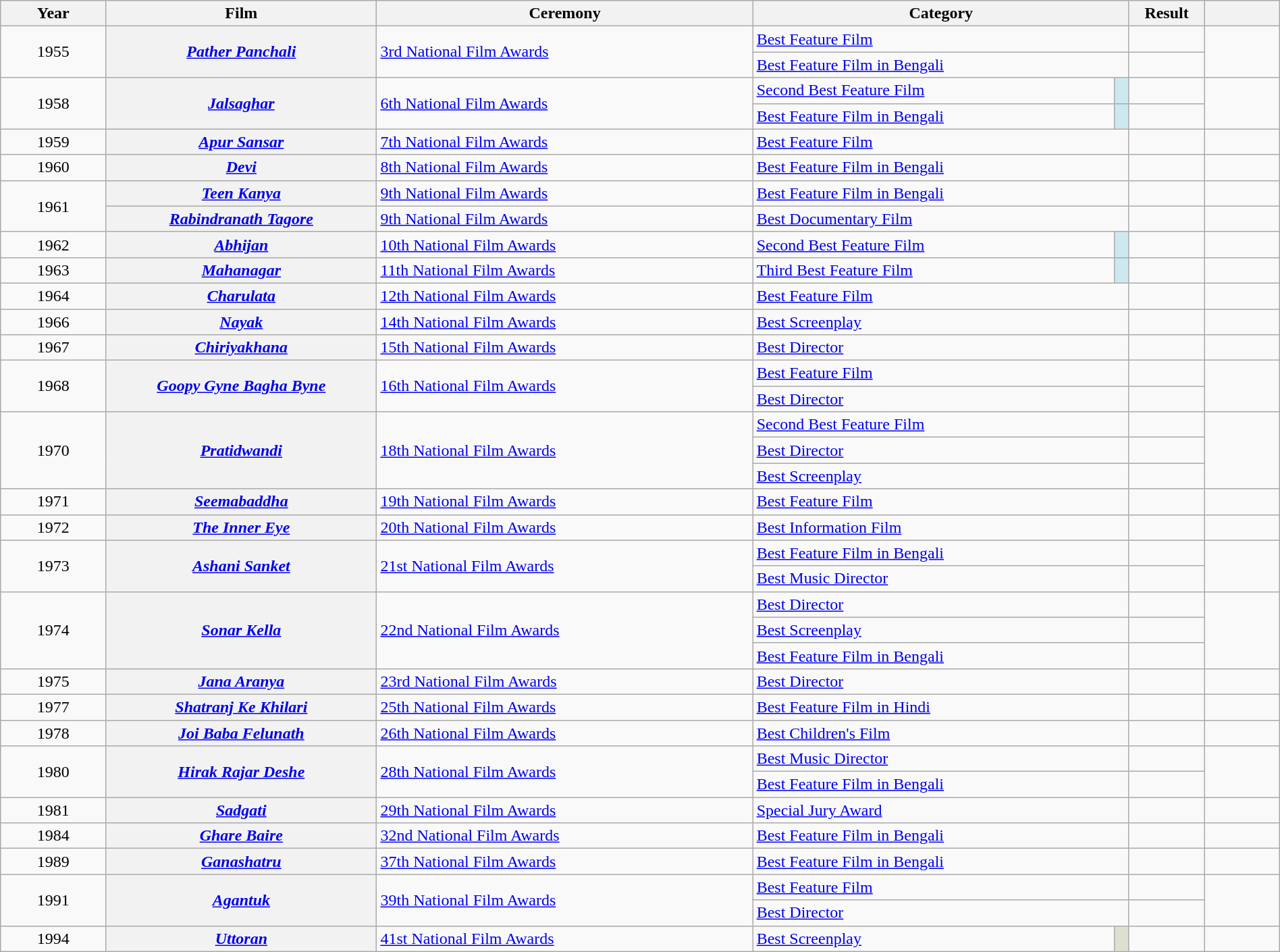<table class="wikitable plainrowheaders sortable" style="width:100%">
<tr>
<th scope="col" style="width:7%">Year</th>
<th scope="col" style="width:18%">Film</th>
<th scope="col" style="width:25%">Ceremony</th>
<th scope="col" colspan="2" style="width:25%">Category</th>
<th scope="col" style="width:5%">Result</th>
<th scope="col" style="width:5%" class="unsortable"></th>
</tr>
<tr>
<td style="text-align:center;" rowspan="2">1955</td>
<th scope="row" rowspan="2"><em><a href='#'>Pather Panchali</a></em></th>
<td rowspan="2"><a href='#'>3rd National Film Awards</a></td>
<td colspan="2"><a href='#'>Best Feature Film</a></td>
<td></td>
<td style="text-align:center;" rowspan="2"></td>
</tr>
<tr>
<td colspan="2"><a href='#'>Best Feature Film in Bengali</a></td>
<td></td>
</tr>
<tr>
<td style="text-align:center;" rowspan="2">1958</td>
<th scope="row" rowspan="2"><em><a href='#'>Jalsaghar</a></em></th>
<td rowspan="2"><a href='#'>6th National Film Awards</a></td>
<td><a href='#'>Second Best Feature Film</a></td>
<td style="background-color:#CEE8F0;width:1%;"></td>
<td></td>
<td style="text-align:center;"  rowspan="2"></td>
</tr>
<tr>
<td><a href='#'>Best Feature Film in Bengali</a></td>
<td style="background-color:#CEE8F0;width:1%;"></td>
<td></td>
</tr>
<tr>
<td style="text-align:center;">1959</td>
<th scope="row"><em><a href='#'>Apur Sansar</a></em></th>
<td><a href='#'>7th National Film Awards</a></td>
<td colspan="2"><a href='#'>Best Feature Film</a></td>
<td></td>
<td style="text-align:center;"></td>
</tr>
<tr>
<td style="text-align:center;">1960</td>
<th scope="row"><em><a href='#'>Devi</a></em></th>
<td><a href='#'>8th National Film Awards</a></td>
<td colspan="2"><a href='#'>Best Feature Film in Bengali</a></td>
<td></td>
<td style="text-align:center;"></td>
</tr>
<tr>
<td style="text-align:center;" rowspan="2">1961</td>
<th scope="row"><em><a href='#'>Teen Kanya</a></em></th>
<td><a href='#'>9th National Film Awards</a></td>
<td colspan="2"><a href='#'>Best Feature Film in Bengali</a></td>
<td></td>
<td style="text-align:center;"></td>
</tr>
<tr>
<th scope="row"><em><a href='#'>Rabindranath Tagore</a></em></th>
<td><a href='#'>9th National Film Awards</a></td>
<td colspan="2"><a href='#'>Best Documentary Film</a></td>
<td></td>
<td style="text-align:center;"></td>
</tr>
<tr>
<td style="text-align:center;">1962</td>
<th scope="row"><em><a href='#'>Abhijan</a></em></th>
<td><a href='#'>10th National Film Awards</a></td>
<td><a href='#'>Second Best Feature Film</a></td>
<td style="background-color:#CEE8F0;width:1%;"></td>
<td></td>
<td style="text-align:center;"></td>
</tr>
<tr>
<td style="text-align:center;">1963</td>
<th scope="row"><em><a href='#'>Mahanagar</a></em></th>
<td><a href='#'>11th National Film Awards</a></td>
<td><a href='#'>Third Best Feature Film</a></td>
<td style="background-color:#CEE8F0;width:1%;"></td>
<td></td>
<td style="text-align:center;"></td>
</tr>
<tr>
<td style="text-align:center;">1964</td>
<th scope="row"><em><a href='#'>Charulata</a></em></th>
<td><a href='#'>12th National Film Awards</a></td>
<td colspan="2"><a href='#'>Best Feature Film</a></td>
<td></td>
<td style="text-align:center;"></td>
</tr>
<tr>
<td style="text-align:center;">1966</td>
<th scope="row"><em><a href='#'>Nayak</a></em></th>
<td><a href='#'>14th National Film Awards</a></td>
<td colspan="2"><a href='#'>Best Screenplay</a></td>
<td></td>
<td style="text-align:center;"></td>
</tr>
<tr>
<td style="text-align:center;">1967</td>
<th scope="row"><em><a href='#'>Chiriyakhana</a></em></th>
<td><a href='#'>15th National Film Awards</a></td>
<td colspan="2"><a href='#'>Best Director</a></td>
<td></td>
<td style="text-align:center;"></td>
</tr>
<tr>
<td style="text-align:center;" rowspan="2">1968</td>
<th scope="row" rowspan="2"><em><a href='#'>Goopy Gyne Bagha Byne</a></em></th>
<td rowspan="2"><a href='#'>16th National Film Awards</a></td>
<td colspan="2"><a href='#'>Best Feature Film</a></td>
<td></td>
<td style="text-align:center;" rowspan="2"></td>
</tr>
<tr>
<td colspan="2"><a href='#'>Best Director</a></td>
<td></td>
</tr>
<tr>
<td style="text-align:center;" rowspan="3">1970</td>
<th scope="row" rowspan="3"><em><a href='#'>Pratidwandi</a></em></th>
<td rowspan="3"><a href='#'>18th National Film Awards</a></td>
<td colspan="2"><a href='#'>Second Best Feature Film</a></td>
<td></td>
<td style="text-align:center;" rowspan="3"></td>
</tr>
<tr>
<td colspan="2"><a href='#'>Best Director</a></td>
<td></td>
</tr>
<tr>
<td colspan="2"><a href='#'>Best Screenplay</a></td>
<td></td>
</tr>
<tr>
<td style="text-align:center;">1971</td>
<th scope="row"><em><a href='#'>Seemabaddha</a></em></th>
<td><a href='#'>19th National Film Awards</a></td>
<td colspan="2"><a href='#'>Best Feature Film</a></td>
<td></td>
<td style="text-align:center;"></td>
</tr>
<tr>
<td style="text-align:center;">1972</td>
<th scope="row"><em><a href='#'>The Inner Eye</a></em></th>
<td><a href='#'>20th National Film Awards</a></td>
<td colspan="2"><a href='#'>Best Information Film </a></td>
<td></td>
<td style="text-align:center;"></td>
</tr>
<tr>
<td style="text-align:center;" rowspan="2">1973</td>
<th scope="row" rowspan="2"><em><a href='#'>Ashani Sanket</a></em></th>
<td rowspan="2"><a href='#'>21st National Film Awards</a></td>
<td colspan="2"><a href='#'>Best Feature Film in Bengali</a></td>
<td></td>
<td style="text-align:center;" rowspan="2"></td>
</tr>
<tr>
<td colspan="2"><a href='#'>Best Music Director</a></td>
<td></td>
</tr>
<tr>
<td style="text-align:center;" rowspan="3">1974</td>
<th scope="row" rowspan="3"><em><a href='#'>Sonar Kella</a></em></th>
<td rowspan="3"><a href='#'>22nd National Film Awards</a></td>
<td colspan="2"><a href='#'>Best Director</a></td>
<td></td>
<td style="text-align:center;" rowspan="3"></td>
</tr>
<tr>
<td colspan="2"><a href='#'>Best Screenplay</a></td>
<td></td>
</tr>
<tr>
<td colspan="2"><a href='#'>Best Feature Film in Bengali</a></td>
<td></td>
</tr>
<tr>
<td style="text-align:center;">1975</td>
<th scope="row"><em><a href='#'>Jana Aranya</a></em></th>
<td><a href='#'>23rd National Film Awards</a></td>
<td colspan="2"><a href='#'>Best Director</a></td>
<td></td>
<td style="text-align:center;"></td>
</tr>
<tr>
<td style="text-align:center;">1977</td>
<th scope="row"><em><a href='#'>Shatranj Ke Khilari</a></em></th>
<td><a href='#'>25th National Film Awards</a></td>
<td colspan="2"><a href='#'>Best Feature Film in Hindi</a></td>
<td></td>
<td style="text-align:center;"></td>
</tr>
<tr>
<td style="text-align:center;">1978</td>
<th scope="row"><em><a href='#'>Joi Baba Felunath</a></em></th>
<td><a href='#'>26th National Film Awards</a></td>
<td colspan="2"><a href='#'>Best Children's Film</a></td>
<td></td>
<td style="text-align:center;"></td>
</tr>
<tr>
<td style="text-align:center;" rowspan="2">1980</td>
<th scope="row" rowspan="2"><em><a href='#'>Hirak Rajar Deshe</a></em></th>
<td rowspan="2"><a href='#'>28th National Film Awards</a></td>
<td colspan="2"><a href='#'>Best Music Director</a></td>
<td></td>
<td style="text-align:center;" rowspan="2"></td>
</tr>
<tr>
<td colspan="2"><a href='#'>Best Feature Film in Bengali</a></td>
<td></td>
</tr>
<tr>
<td style="text-align:center;">1981</td>
<th scope="row"><em><a href='#'>Sadgati</a></em></th>
<td><a href='#'>29th National Film Awards</a></td>
<td colspan="2"><a href='#'>Special Jury Award</a></td>
<td></td>
<td style="text-align:center;"></td>
</tr>
<tr>
<td style="text-align:center;">1984</td>
<th scope="row"><em><a href='#'>Ghare Baire</a></em></th>
<td><a href='#'>32nd National Film Awards</a></td>
<td colspan="2"><a href='#'>Best Feature Film in Bengali</a></td>
<td></td>
<td style="text-align:center;"></td>
</tr>
<tr>
<td style="text-align:center;">1989</td>
<th scope="row"><em><a href='#'>Ganashatru</a></em></th>
<td><a href='#'>37th National Film Awards</a></td>
<td colspan="2"><a href='#'>Best Feature Film in Bengali</a></td>
<td></td>
<td style="text-align:center;"></td>
</tr>
<tr>
<td style="text-align:center;" rowspan="2">1991</td>
<th scope="row" rowspan="2"><em><a href='#'>Agantuk</a></em></th>
<td rowspan="2"><a href='#'>39th National Film Awards</a></td>
<td colspan="2"><a href='#'>Best Feature Film</a></td>
<td></td>
<td style="text-align:center;" rowspan="2"></td>
</tr>
<tr>
<td colspan="2"><a href='#'>Best Director</a></td>
<td></td>
</tr>
<tr>
<td style="text-align:center;">1994</td>
<th scope="row"><em><a href='#'>Uttoran</a></em></th>
<td><a href='#'>41st National Film Awards</a></td>
<td><a href='#'>Best Screenplay</a></td>
<td style="background-color:#E0E0D1;width:1%;"></td>
<td></td>
<td style="text-align:center;"></td>
</tr>
</table>
